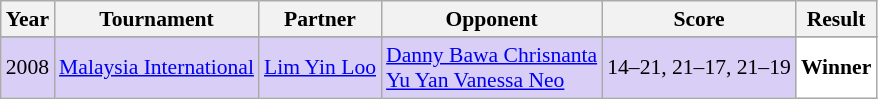<table class="sortable wikitable" style="font-size: 90%;">
<tr>
<th>Year</th>
<th>Tournament</th>
<th>Partner</th>
<th>Opponent</th>
<th>Score</th>
<th>Result</th>
</tr>
<tr>
</tr>
<tr style="background:#D8CEF6">
<td align="center">2008</td>
<td align="left"><a href='#'>Malaysia International</a></td>
<td align="left"> <a href='#'>Lim Yin Loo</a></td>
<td align="left"> <a href='#'>Danny Bawa Chrisnanta</a><br> <a href='#'>Yu Yan Vanessa Neo</a></td>
<td align="left">14–21, 21–17, 21–19</td>
<td style="text-align:left; background:white"> <strong>Winner</strong></td>
</tr>
</table>
